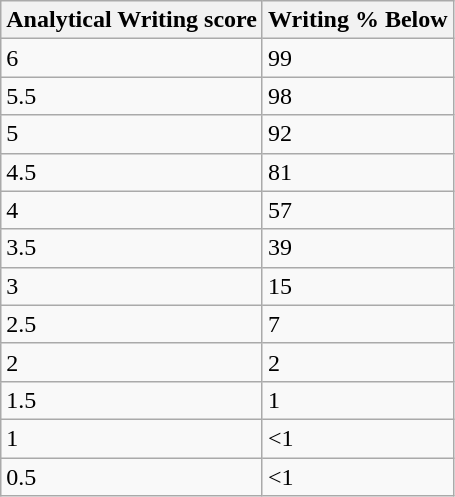<table class="wikitable">
<tr>
<th>Analytical Writing score</th>
<th>Writing % Below</th>
</tr>
<tr>
<td>6</td>
<td>99</td>
</tr>
<tr>
<td>5.5</td>
<td>98</td>
</tr>
<tr>
<td>5</td>
<td>92</td>
</tr>
<tr>
<td>4.5</td>
<td>81</td>
</tr>
<tr>
<td>4</td>
<td>57</td>
</tr>
<tr>
<td>3.5</td>
<td>39</td>
</tr>
<tr>
<td>3</td>
<td>15</td>
</tr>
<tr>
<td>2.5</td>
<td>7</td>
</tr>
<tr>
<td>2</td>
<td>2</td>
</tr>
<tr>
<td>1.5</td>
<td>1</td>
</tr>
<tr>
<td>1</td>
<td><1</td>
</tr>
<tr>
<td>0.5</td>
<td><1</td>
</tr>
</table>
